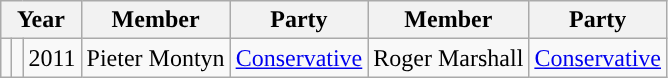<table class="wikitable">
<tr>
<th colspan="3">Year</th>
<th>Member</th>
<th>Party</th>
<th>Member</th>
<th>Party</th>
</tr>
<tr>
<td style="background-color: "></td>
<td style="background-color: "></td>
<td>2011</td>
<td>Pieter Montyn</td>
<td><a href='#'>Conservative</a></td>
<td>Roger Marshall</td>
<td><a href='#'>Conservative</a></td>
</tr>
</table>
